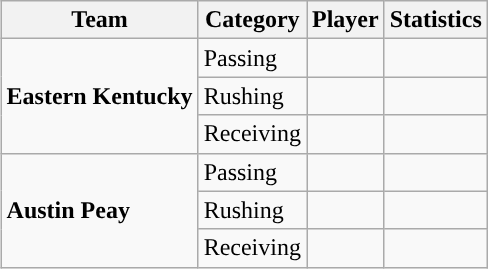<table class="wikitable" style="float: right;">
<tr>
<th>Team</th>
<th>Category</th>
<th>Player</th>
<th>Statistics</th>
</tr>
<tr>
<td rowspan=3><strong>Eastern Kentucky</strong></td>
<td>Passing</td>
<td></td>
<td></td>
</tr>
<tr>
<td>Rushing</td>
<td></td>
<td></td>
</tr>
<tr>
<td>Receiving</td>
<td></td>
<td></td>
</tr>
<tr>
<td rowspan=3><strong>Austin Peay</strong></td>
<td>Passing</td>
<td></td>
<td></td>
</tr>
<tr>
<td>Rushing</td>
<td></td>
<td></td>
</tr>
<tr>
<td>Receiving</td>
<td></td>
<td></td>
</tr>
</table>
